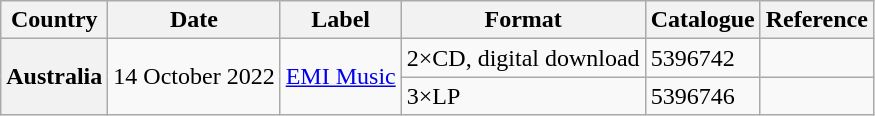<table class="wikitable plainrowheaders">
<tr>
<th>Country</th>
<th>Date</th>
<th>Label</th>
<th>Format</th>
<th>Catalogue</th>
<th>Reference</th>
</tr>
<tr>
<th scope="row" rowspan="2">Australia</th>
<td rowspan="2">14 October 2022</td>
<td rowspan="2"><a href='#'>EMI Music</a></td>
<td>2×CD, digital download</td>
<td>5396742</td>
<td></td>
</tr>
<tr>
<td>3×LP</td>
<td>5396746</td>
<td></td>
</tr>
</table>
